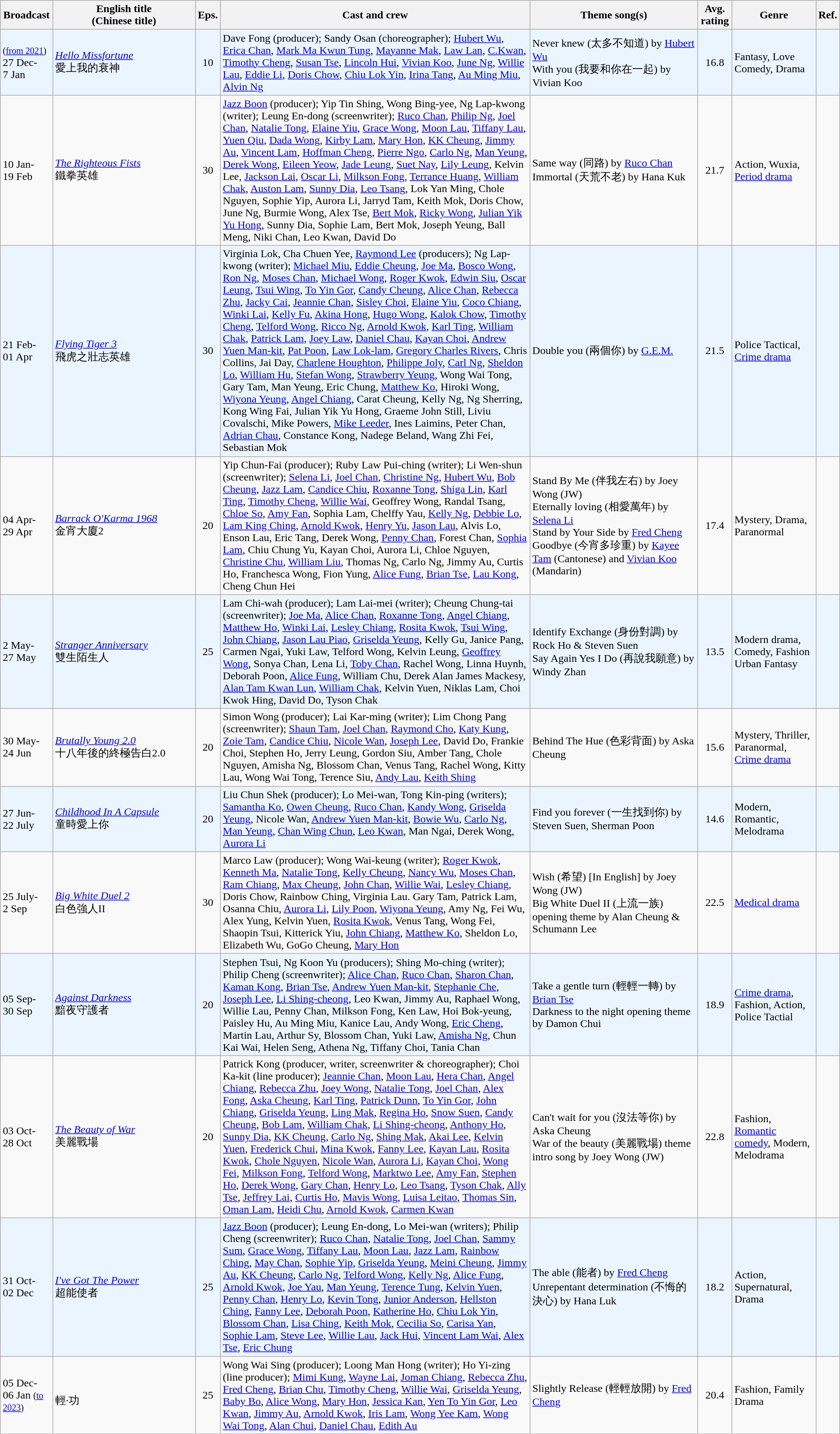<table class="wikitable sortable">
<tr>
<th>Broadcast</th>
<th style="width:17%;">English title <br> (Chinese title)</th>
<th>Eps.</th>
<th>Cast and crew</th>
<th style="width:20%;">Theme song(s)</th>
<th>Avg. rating</th>
<th style="width:10%;">Genre</th>
<th>Ref.</th>
</tr>
<tr --- bgcolor="#ebf5ff">
<td><small> (<a href='#'>from 2021</a>)</small><br>27 Dec-<br> 7 Jan</td>
<td><em><a href='#'>Hello Missfortune</a></em> <br>愛上我的衰神</td>
<td style="text-align:center;">10</td>
<td>Dave Fong (producer); Sandy Osan (choreographer); <a href='#'>Hubert Wu</a>, <a href='#'>Erica Chan</a>, <a href='#'>Mark Ma Kwun Tung</a>, <a href='#'>Mayanne Mak</a>, <a href='#'>Law Lan</a>, <a href='#'>C.Kwan</a>, <a href='#'>Timothy Cheng</a>, <a href='#'>Susan Tse</a>, <a href='#'>Lincoln Hui</a>, <a href='#'>Vivian Koo</a>, <a href='#'>June Ng</a>, <a href='#'>Willie Lau</a>, <a href='#'>Eddie Li</a>, <a href='#'>Doris Chow</a>, <a href='#'>Chiu Lok Yin</a>, <a href='#'>Irina Tang</a>, <a href='#'>Au Ming Miu</a>, <a href='#'>Alvin Ng</a></td>
<td>Never knew (太多不知道) by <a href='#'>Hubert Wu</a><br>With you (我要和你在一起) by Vivian Koo</td>
<td style="text-align:center;">16.8</td>
<td>Fantasy, Love Comedy, Drama</td>
<td></td>
</tr>
<tr>
<td>10 Jan-<br>19 Feb</td>
<td><em><a href='#'>The Righteous Fists</a></em> <br>鐵拳英雄</td>
<td style="text-align:center;">30</td>
<td><a href='#'>Jazz Boon</a> (producer); Yip Tin Shing, Wong Bing-yee, Ng Lap-kwong (writer); Leung En-dong (screenwriter); <a href='#'>Ruco Chan</a>, <a href='#'>Philip Ng</a>, <a href='#'>Joel Chan</a>, <a href='#'>Natalie Tong</a>, <a href='#'>Elaine Yiu</a>, <a href='#'>Grace Wong</a>, <a href='#'>Moon Lau</a>, <a href='#'>Tiffany Lau</a>, <a href='#'>Yuen Qiu</a>, <a href='#'>Dada Wong</a>, <a href='#'>Kirby Lam</a>, <a href='#'>Mary Hon</a>, <a href='#'>KK Cheung</a>, <a href='#'>Jimmy Au</a>, <a href='#'>Vincent Lam</a>, <a href='#'>Hoffman Cheng</a>, <a href='#'>Pierre Ngo</a>, <a href='#'>Carlo Ng</a>, <a href='#'>Man Yeung</a>, <a href='#'>Derek Wong</a>, <a href='#'>Eileen Yeow</a>, <a href='#'>Jade Leung</a>, <a href='#'>Suet Nay</a>, <a href='#'>Lily Leung</a>, Kelvin Lee, <a href='#'>Jackson Lai</a>, <a href='#'>Oscar Li</a>, <a href='#'>Milkson Fong</a>, <a href='#'>Terrance Huang</a>, <a href='#'>William Chak</a>, <a href='#'>Auston Lam</a>, <a href='#'>Sunny Dia</a>, <a href='#'>Leo Tsang</a>, Lok Yan Ming, Chole Nguyen, Sophie Yip, Aurora Li, Jarryd Tam, Keith Mok, Doris Chow, June Ng, Burmie Wong, Alex Tse, <a href='#'>Bert Mok</a>, <a href='#'>Ricky Wong</a>, <a href='#'>Julian Yik Yu Hong</a>, Sunny Dia, Sophie Lam, Bert Mok, Joseph Yeung, Ball Meng, Niki Chan, Leo Kwan, David Do</td>
<td>Same way (同路) by <a href='#'>Ruco Chan</a><br>Immortal (天荒不老) by Hana Kuk</td>
<td style="text-align:center;">21.7</td>
<td>Action, Wuxia, <a href='#'>Period drama</a></td>
<td></td>
</tr>
<tr --- bgcolor="#ebf5ff">
<td>21 Feb-<br>01 Apr</td>
<td><em><a href='#'>Flying Tiger 3</a></em> <br>飛虎之壯志英雄</td>
<td style="text-align:center;">30</td>
<td>Virginia Lok, Cha Chuen Yee, <a href='#'>Raymond Lee</a> (producers); Ng Lap-kwong (writer); <a href='#'>Michael Miu</a>, <a href='#'>Eddie Cheung</a>, <a href='#'>Joe Ma</a>, <a href='#'>Bosco Wong</a>, <a href='#'>Ron Ng</a>, <a href='#'>Moses Chan</a>, <a href='#'>Michael Wong</a>, <a href='#'>Roger Kwok</a>, <a href='#'>Edwin Siu</a>, <a href='#'>Oscar Leung</a>, <a href='#'>Tsui Wing</a>, <a href='#'>To Yin Gor</a>, <a href='#'>Candy Cheung</a>, <a href='#'>Alice Chan</a>, <a href='#'>Rebecca Zhu</a>, <a href='#'>Jacky Cai</a>, <a href='#'>Jeannie Chan</a>, <a href='#'>Sisley Choi</a>, <a href='#'>Elaine Yiu</a>, <a href='#'>Coco Chiang</a>, <a href='#'>Winki Lai</a>, <a href='#'>Kelly Fu</a>, <a href='#'>Akina Hong</a>, <a href='#'>Hugo Wong</a>, <a href='#'>Kalok Chow</a>,  <a href='#'>Timothy Cheng</a>, <a href='#'>Telford Wong</a>, <a href='#'>Ricco Ng</a>, <a href='#'>Arnold Kwok</a>, <a href='#'>Karl Ting</a>, <a href='#'>William Chak</a>, <a href='#'>Patrick Lam</a>, <a href='#'>Joey Law</a>, <a href='#'>Daniel Chau</a>, <a href='#'>Kayan Choi</a>, <a href='#'>Andrew Yuen Man-kit</a>, <a href='#'>Pat Poon</a>, <a href='#'>Law Lok-lam</a>, <a href='#'>Gregory Charles Rivers</a>, Chris Collins, Jai Day, <a href='#'>Charlene Houghton</a>, <a href='#'>Philippe Joly</a>, <a href='#'>Carl Ng</a>, <a href='#'>Sheldon Lo</a>, <a href='#'>William Hu</a>, <a href='#'>Stefan Wong</a>, <a href='#'>Strawberry Yeung</a>, Wong Wai Tong, Gary Tam, Man Yeung, Eric Chung, <a href='#'>Matthew Ko</a>, Hiroki Wong, <a href='#'>Wiyona Yeung</a>, <a href='#'>Angel Chiang</a>, Carat Cheung, Kelly Ng, Ng Sherring, Kong Wing Fai, Julian Yik Yu Hong, Graeme John Still, Liviu Covalschi, Mike Powers, <a href='#'>Mike Leeder</a>, Ines Laimins, Peter Chan, <a href='#'>Adrian Chau</a>, Constance Kong, Nadege Beland, Wang Zhi Fei, Sebastian Mok</td>
<td>Double you (兩個你) by <a href='#'>G.E.M.</a></td>
<td style="text-align:center;">21.5</td>
<td>Police Tactical, <a href='#'>Crime drama</a></td>
<td></td>
</tr>
<tr>
<td>04 Apr-<br>29 Apr</td>
<td><em><a href='#'>Barrack O'Karma 1968</a></em> <br>金宵大廈2</td>
<td style="text-align:center;">20</td>
<td>Yip Chun-Fai (producer); Ruby Law Pui-ching (writer); Li Wen-shun (screenwriter); <a href='#'>Selena Li</a>, <a href='#'>Joel Chan</a>, <a href='#'>Christine Ng</a>, <a href='#'>Hubert Wu</a>, <a href='#'>Bob Cheung</a>, <a href='#'>Jazz Lam</a>, <a href='#'>Candice Chiu</a>, <a href='#'>Roxanne Tong</a>, <a href='#'>Shiga Lin</a>, <a href='#'>Karl Ting</a>, <a href='#'>Timothy Cheng</a>, <a href='#'>Willie Wai</a>, Geoffrey Wong, Randal Tsang, <a href='#'>Chloe So</a>, <a href='#'>Amy Fan</a>, Sophia Lam, Chelffy Yau, <a href='#'>Kelly Ng</a>, <a href='#'>Debbie Lo</a>, <a href='#'>Lam King Ching</a>, <a href='#'>Arnold Kwok</a>, <a href='#'>Henry Yu</a>, <a href='#'>Jason Lau</a>, Alvis Lo, Enson Lau, Eric Tang, Derek Wong, <a href='#'>Penny Chan</a>, Forest Chan, <a href='#'>Sophia Lam</a>, Chiu Chung Yu, Kayan Choi, Aurora Li, Chloe Nguyen, <a href='#'>Christine Chu</a>, <a href='#'>William Liu</a>, Thomas Ng, Carlo Ng, Jimmy Au, Curtis Ho, Franchesca Wong, Fion Yung, <a href='#'>Alice Fung</a>, <a href='#'>Brian Tse</a>, <a href='#'>Lau Kong</a>, Cheng Chun Hei</td>
<td>Stand By Me (伴我左右) by Joey Wong (JW)<br>Eternally loving (相愛萬年) by <a href='#'>Selena Li</a><br>Stand by Your Side by <a href='#'>Fred Cheng</a><br>Goodbye (今宵多珍重) by <a href='#'>Kayee Tam</a> (Cantonese) and <a href='#'>Vivian Koo</a> (Mandarin)</td>
<td style="text-align:center;">17.4</td>
<td>Mystery, Drama, Paranormal</td>
<td></td>
</tr>
<tr --- bgcolor="#ebf5ff">
<td>2 May-<br>27 May</td>
<td><em><a href='#'>Stranger Anniversary</a></em> <br>雙生陌生人</td>
<td style="text-align:center;">25</td>
<td>Lam Chi-wah (producer); Lam Lai-mei (writer); Cheung Chung-tai (screenwriter); <a href='#'>Joe Ma</a>, <a href='#'>Alice Chan</a>, <a href='#'>Roxanne Tong</a>, <a href='#'>Angel Chiang</a>, <a href='#'>Matthew Ho</a>, <a href='#'>Winki Lai</a>, <a href='#'>Lesley Chiang</a>, <a href='#'>Rosita Kwok</a>, <a href='#'>Tsui Wing</a>, <a href='#'>John Chiang</a>, <a href='#'>Jason Lau Piao</a>, <a href='#'>Griselda Yeung</a>, Kelly Gu, Janice Pang, Carmen Ngai, Yuki Law, Telford Wong, Kelvin Leung, <a href='#'>Geoffrey Wong</a>, Sonya Chan, Lena Li, <a href='#'>Toby Chan</a>, Rachel Wong, Linna Huynh, Deborah Poon, <a href='#'>Alice Fung</a>, William Chu, Derek Alan James Mackesy, <a href='#'>Alan Tam Kwan Lun</a>, <a href='#'>William Chak</a>, Kelvin Yuen, Niklas Lam, Choi Kwok Hing, David Do, Tyson Chak</td>
<td>Identify Exchange (身份對調) by Rock Ho & Steven Suen<br>Say Again Yes I Do (再說我願意) by Windy Zhan</td>
<td style="text-align:center;">13.5</td>
<td>Modern drama, Comedy, Fashion Urban Fantasy</td>
<td></td>
</tr>
<tr>
<td>30 May-<br>24 Jun</td>
<td><em><a href='#'>Brutally Young 2.0</a></em> <br>十八年後的終極告白2.0</td>
<td style="text-align:center;">20</td>
<td>Simon Wong (producer); Lai Kar-ming (writer); Lim Chong Pang (screenwriter); <a href='#'>Shaun Tam</a>, <a href='#'>Joel Chan</a>, <a href='#'>Raymond Cho</a>, <a href='#'>Katy Kung</a>, <a href='#'>Zoie Tam</a>, <a href='#'>Candice Chiu</a>, <a href='#'>Nicole Wan</a>, <a href='#'>Joseph Lee</a>, David Do, Frankie Choi, Stephen Ho, Jerry Leung, Gordon Siu, Amber Tang, Chole Nguyen, Amisha Ng, Blossom Chan, Venus Tang, Rachel Wong, Kitty Lau, Wong Wai Tong, Terence Siu, <a href='#'>Andy Lau</a>, <a href='#'>Keith Shing</a></td>
<td>Behind The Hue (色彩背面) by Aska Cheung</td>
<td style="text-align:center;">15.6</td>
<td>Mystery, Thriller, Paranormal, <a href='#'>Crime drama</a></td>
<td></td>
</tr>
<tr --- bgcolor="#ebf5ff">
<td>27 Jun-<br> 22 July</td>
<td><em><a href='#'>Childhood In A Capsule</a></em> <br>童時愛上你</td>
<td style="text-align:center;">20</td>
<td>Liu Chun Shek (producer); Lo Mei-wan, Tong Kin-ping (writers); <a href='#'>Samantha Ko</a>, <a href='#'>Owen Cheung</a>, <a href='#'>Ruco Chan</a>, <a href='#'>Kandy Wong</a>, <a href='#'>Griselda Yeung</a>, Nicole Wan, <a href='#'>Andrew Yuen Man-kit</a>, <a href='#'>Bowie Wu</a>, <a href='#'>Carlo Ng</a>, <a href='#'>Man Yeung</a>, <a href='#'>Chan Wing Chun</a>, <a href='#'>Leo Kwan</a>, Man Ngai, Derek Wong, <a href='#'>Aurora Li</a></td>
<td>Find you forever (一生找到你) by Steven Suen, Sherman Poon</td>
<td style="text-align:center;">14.6</td>
<td>Modern, Romantic, Melodrama</td>
<td></td>
</tr>
<tr>
<td>25 July-<br>2 Sep</td>
<td><em><a href='#'>Big White Duel 2</a></em> <br>白色強人II</td>
<td style="text-align:center;">30</td>
<td>Marco Law (producer); Wong Wai-keung (writer); <a href='#'>Roger Kwok</a>, <a href='#'>Kenneth Ma</a>, <a href='#'>Natalie Tong</a>, <a href='#'>Kelly Cheung</a>, <a href='#'>Nancy Wu</a>, <a href='#'>Moses Chan</a>, <a href='#'>Ram Chiang</a>, <a href='#'>Max Cheung</a>, <a href='#'>John Chan</a>, <a href='#'>Willie Wai</a>, <a href='#'>Lesley Chiang</a>, Doris Chow, Rainbow Ching, Virginia Lau. Gary Tam, Patrick Lam, Osanna Chiu, <a href='#'>Aurora Li</a>, <a href='#'>Lily Poon</a>, <a href='#'>Wiyona Yeung</a>, Amy Ng, Fei Wu, Alex Yung, Kelvin Yuen, <a href='#'>Rosita Kwok</a>, Venus Tang, Wong Fei, Shaopin Tsui, Kitterick Yiu, <a href='#'>John Chiang</a>, <a href='#'>Matthew Ko</a>, Sheldon Lo, Elizabeth Wu, GoGo Cheung, <a href='#'>Mary Hon</a></td>
<td>Wish (希望) [In English] by Joey Wong (JW)<br>Big White Duel II (上流一族) opening theme by Alan Cheung & Schumann Lee</td>
<td style="text-align:center;">22.5</td>
<td><a href='#'>Medical drama</a></td>
<td></td>
</tr>
<tr --- bgcolor="#ebf5ff">
<td>05 Sep-<br>30 Sep</td>
<td><em><a href='#'>Against Darkness</a></em> <br>黯夜守護者</td>
<td style="text-align:center;">20</td>
<td>Stephen Tsui, Ng Koon Yu (producers); Shing Mo-ching (writer); Philip Cheng (screenwriter); <a href='#'>Alice Chan</a>, <a href='#'>Ruco Chan</a>, <a href='#'>Sharon Chan</a>, <a href='#'>Kaman Kong</a>, <a href='#'>Brian Tse</a>, <a href='#'>Andrew Yuen Man-kit</a>, <a href='#'>Stephanie Che</a>, <a href='#'>Joseph Lee</a>, <a href='#'>Li Shing-cheong</a>, Leo Kwan, Jimmy Au, Raphael Wong, Willie Lau, Penny Chan, Milkson Fong, Ken Law, Hoi Bok-yeung, Paisley Hu, Au Ming Miu, Kanice Lau, Andy Wong, <a href='#'>Eric Cheng</a>, Martin Lau, Arthur Sy, Blossom Chan, Yuki Law, <a href='#'>Amisha Ng</a>, Chun Kai Wai, Helen Seng, Athena Ng, Tiffany Choi, Tania Chan</td>
<td>Take a gentle turn (輕輕一轉) by <a href='#'>Brian Tse</a><br>Darkness to the night opening theme by Damon Chui</td>
<td style="text-align:center;">18.9</td>
<td><a href='#'>Crime drama</a>, Fashion, Action, Police Tactial</td>
<td></td>
</tr>
<tr>
<td>03 Oct-<br>28 Oct</td>
<td><em><a href='#'>The Beauty of War</a></em> <br>美麗戰場</td>
<td style="text-align:center;">20</td>
<td>Patrick Kong (producer, writer, screenwriter & choreographer); Choi Ka-kit (line producer); <a href='#'>Jeannie Chan</a>, <a href='#'>Moon Lau</a>, <a href='#'>Hera Chan</a>, <a href='#'>Angel Chiang</a>, <a href='#'>Rebecca Zhu</a>, <a href='#'>Joey Wong</a>, <a href='#'>Natalie Tong</a>, <a href='#'>Joel Chan</a>, <a href='#'>Alex Fong</a>, <a href='#'>Aska Cheung</a>, <a href='#'>Karl Ting</a>, <a href='#'>Patrick Dunn</a>, <a href='#'>To Yin Gor</a>, <a href='#'>John Chiang</a>, <a href='#'>Griselda Yeung</a>, <a href='#'>Ling Mak</a>, <a href='#'>Regina Ho</a>, <a href='#'>Snow Suen</a>, <a href='#'>Candy Cheung</a>, <a href='#'>Bob Lam</a>, <a href='#'>William Chak</a>, <a href='#'>Li Shing-cheong</a>, <a href='#'>Anthony Ho</a>, <a href='#'>Sunny Dia</a>, <a href='#'>KK Cheung</a>, <a href='#'>Carlo Ng</a>, <a href='#'>Shing Mak</a>, <a href='#'>Akai Lee</a>, <a href='#'>Kelvin Yuen</a>, <a href='#'>Frederick Chui</a>, <a href='#'>Mina Kwok</a>, <a href='#'>Fanny Lee</a>, <a href='#'>Kayan Lau</a>, <a href='#'>Rosita Kwok</a>, <a href='#'>Chole Nguyen</a>, <a href='#'>Nicole Wan</a>, <a href='#'>Aurora Li</a>, <a href='#'>Kayan Choi</a>, <a href='#'>Wong Fei</a>, <a href='#'>Milkson Fong</a>, <a href='#'>Telford Wong</a>, <a href='#'>Marktwo Lee</a>, <a href='#'>Amy Fan</a>, <a href='#'>Stephen Ho</a>, <a href='#'>Derek Wong</a>, <a href='#'>Gary Chan</a>, <a href='#'>Henry Lo</a>, <a href='#'>Leo Tsang</a>, <a href='#'>Tyson Chak</a>, <a href='#'>Ally Tse</a>, <a href='#'>Jeffrey Lai</a>, <a href='#'>Curtis Ho</a>, <a href='#'>Mavis Wong</a>, <a href='#'>Luisa Leitao</a>, <a href='#'>Thomas Sin</a>, <a href='#'>Oman Lam</a>, <a href='#'>Heidi Chu</a>, <a href='#'>Arnold Kwok</a>, <a href='#'>Carmen Kwan</a></td>
<td>Can't wait for you (沒法等你) by Aska Cheung<br>War of the beauty (美麗戰場) theme intro song by Joey Wong (JW)</td>
<td style="text-align:center;">22.8</td>
<td>Fashion, <a href='#'>Romantic comedy</a>, Modern, Melodrama</td>
<td></td>
</tr>
<tr --- bgcolor="#ebf5ff">
<td>31 Oct-<br>02 Dec</td>
<td><em><a href='#'>I've Got The Power</a></em> <br>超能使者</td>
<td style="text-align:center;">25</td>
<td><a href='#'>Jazz Boon</a> (producer); Leung En-dong, Lo Mei-wan (writers); Philip Cheng (screenwriter); <a href='#'>Ruco Chan</a>, <a href='#'>Natalie Tong</a>, <a href='#'>Joel Chan</a>, <a href='#'>Sammy Sum</a>, <a href='#'>Grace Wong</a>, <a href='#'>Tiffany Lau</a>, <a href='#'>Moon Lau</a>, <a href='#'>Jazz Lam</a>, <a href='#'>Rainbow Ching</a>, <a href='#'>May Chan</a>, <a href='#'>Sophie Yip</a>, <a href='#'>Griselda Yeung</a>, <a href='#'>Meini Cheung</a>, <a href='#'>Jimmy Au</a>, <a href='#'>KK Cheung</a>, <a href='#'>Carlo Ng</a>, <a href='#'>Telford Wong</a>, <a href='#'>Kelly Ng</a>, <a href='#'>Alice Fung</a>, <a href='#'>Arnold Kwok</a>, <a href='#'>Joe Yau</a>, <a href='#'>Man Yeung</a>, <a href='#'>Terence Tung</a>, <a href='#'>Kelvin Yuen</a>, <a href='#'>Penny Chan</a>, <a href='#'>Henry Lo</a>, <a href='#'>Kevin Tong</a>, <a href='#'>Junior Anderson</a>, <a href='#'>Hellston Ching</a>, <a href='#'>Fanny Lee</a>, <a href='#'>Deborah Poon</a>, <a href='#'>Katherine Ho</a>, <a href='#'>Chiu Lok Yin</a>, <a href='#'>Blossom Chan</a>, <a href='#'>Lisa Ching</a>, <a href='#'>Keith Mok</a>, <a href='#'>Cecilia So</a>, <a href='#'>Carisa Yan</a>, <a href='#'>Sophie Lam</a>, <a href='#'>Steve Lee</a>, <a href='#'>Willie Lau</a>, <a href='#'>Jack Hui</a>, <a href='#'>Vincent Lam Wai</a>, <a href='#'>Alex Tse</a>, <a href='#'>Eric Chung</a></td>
<td>The able (能者) by <a href='#'>Fred Cheng</a><br>Unrepentant determination (不悔的決心) by Hana Luk</td>
<td style="text-align:center;">18.2</td>
<td>Action, Supernatural, Drama</td>
<td></td>
</tr>
<tr>
<td>05 Dec-<br>06 Jan <small> (<a href='#'>to 2023</a>)</small></td>
<td><em></em> <br>輕·功</td>
<td style="text-align:center;">25</td>
<td>Wong Wai Sing (producer); Loong Man Hong (writer); Ho Yi-zing (line producer); <a href='#'>Mimi Kung</a>, <a href='#'>Wayne Lai</a>, <a href='#'>Joman Chiang</a>, <a href='#'>Rebecca Zhu</a>, <a href='#'>Fred Cheng</a>, <a href='#'>Brian Chu</a>, <a href='#'>Timothy Cheng</a>, <a href='#'>Willie Wai</a>, <a href='#'>Griselda Yeung</a>, <a href='#'>Baby Bo</a>, <a href='#'>Alice Wong</a>, <a href='#'>Mary Hon</a>, <a href='#'>Jessica Kan</a>, <a href='#'>Yen To Yin Gor</a>, <a href='#'>Leo Kwan</a>, <a href='#'>Jimmy Au</a>, <a href='#'>Arnold Kwok</a>, <a href='#'>Iris Lam</a>, <a href='#'>Wong Yee Kam</a>, <a href='#'>Wong Wai Tong</a>, <a href='#'>Alan Chui</a>, <a href='#'>Daniel Chau</a>, <a href='#'>Edith Au</a></td>
<td>Slightly Release (輕輕放開) by <a href='#'>Fred Cheng</a></td>
<td style="text-align:center;">20.4</td>
<td>Fashion, Family Drama</td>
<td></td>
</tr>
</table>
